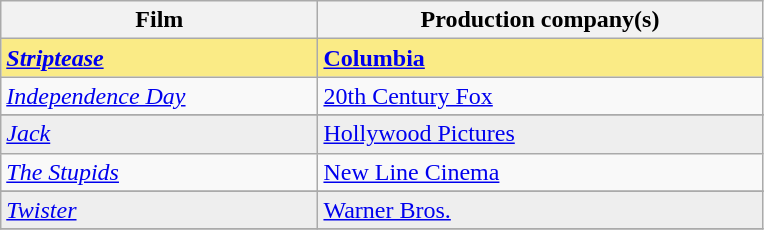<table class="wikitable">
<tr>
<th style="width:25%;">Film</th>
<th style="width:35%;">Production company(s)</th>
</tr>
<tr style="background:#FAEB86">
<td><strong><em><a href='#'>Striptease</a></em></strong></td>
<td><strong><a href='#'>Columbia</a></strong></td>
</tr>
<tr>
<td><em><a href='#'>Independence Day</a></em></td>
<td><a href='#'>20th Century Fox</a></td>
</tr>
<tr>
</tr>
<tr style="background:#eee;">
<td><em><a href='#'>Jack</a></em></td>
<td><a href='#'>Hollywood Pictures</a></td>
</tr>
<tr>
<td><em><a href='#'>The Stupids</a></em></td>
<td><a href='#'>New Line Cinema</a></td>
</tr>
<tr>
</tr>
<tr style="background:#eee;">
<td><em><a href='#'>Twister</a></em></td>
<td><a href='#'>Warner Bros.</a></td>
</tr>
<tr>
</tr>
</table>
